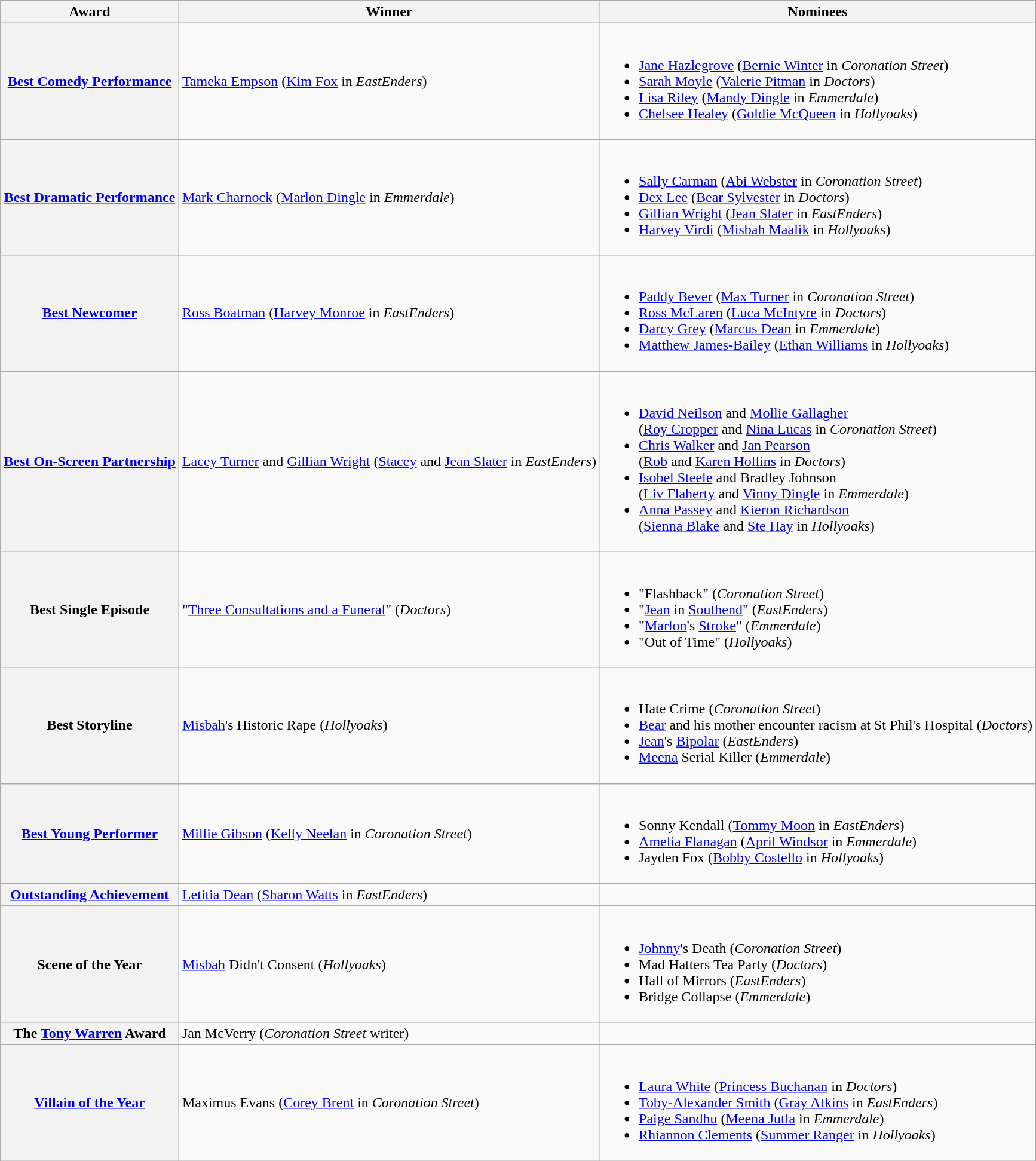<table class="wikitable">
<tr>
<th>Award</th>
<th>Winner</th>
<th>Nominees</th>
</tr>
<tr>
<th scope="row"><a href='#'>Best Comedy Performance</a></th>
<td><a href='#'>Tameka Empson</a> (<a href='#'>Kim Fox</a> in <em>EastEnders</em>)</td>
<td><br><ul><li><a href='#'>Jane Hazlegrove</a> (<a href='#'>Bernie Winter</a> in <em>Coronation Street</em>)</li><li><a href='#'>Sarah Moyle</a> (<a href='#'>Valerie Pitman</a> in <em>Doctors</em>)</li><li><a href='#'>Lisa Riley</a> (<a href='#'>Mandy Dingle</a> in <em>Emmerdale</em>)</li><li><a href='#'>Chelsee Healey</a> (<a href='#'>Goldie McQueen</a> in <em>Hollyoaks</em>)</li></ul></td>
</tr>
<tr>
<th scope="row"><a href='#'>Best Dramatic Performance</a></th>
<td><a href='#'>Mark Charnock</a> (<a href='#'>Marlon Dingle</a> in <em>Emmerdale</em>)</td>
<td><br><ul><li><a href='#'>Sally Carman</a> (<a href='#'>Abi Webster</a> in <em>Coronation Street</em>)</li><li><a href='#'>Dex Lee</a> (<a href='#'>Bear Sylvester</a> in <em>Doctors</em>)</li><li><a href='#'>Gillian Wright</a> (<a href='#'>Jean Slater</a> in <em>EastEnders</em>)</li><li><a href='#'>Harvey Virdi</a> (<a href='#'>Misbah Maalik</a> in <em>Hollyoaks</em>)</li></ul></td>
</tr>
<tr>
<th scope="row"><a href='#'>Best Newcomer</a></th>
<td><a href='#'>Ross Boatman</a> (<a href='#'>Harvey Monroe</a> in <em>EastEnders</em>)</td>
<td><br><ul><li><a href='#'>Paddy Bever</a> (<a href='#'>Max Turner</a> in <em>Coronation Street</em>)</li><li><a href='#'>Ross McLaren</a> (<a href='#'>Luca McIntyre</a> in <em>Doctors</em>)</li><li><a href='#'>Darcy Grey</a> (<a href='#'>Marcus Dean</a> in <em>Emmerdale</em>)</li><li><a href='#'>Matthew James-Bailey</a> (<a href='#'>Ethan Williams</a> in <em>Hollyoaks</em>)</li></ul></td>
</tr>
<tr>
<th scope="row"><a href='#'>Best On-Screen Partnership</a></th>
<td><a href='#'>Lacey Turner</a> and <a href='#'>Gillian Wright</a> (<a href='#'>Stacey</a> and <a href='#'>Jean Slater</a> in <em>EastEnders</em>)</td>
<td><br><ul><li><a href='#'>David Neilson</a> and <a href='#'>Mollie Gallagher</a><br>(<a href='#'>Roy Cropper</a> and <a href='#'>Nina Lucas</a> in <em>Coronation Street</em>)</li><li><a href='#'>Chris Walker</a> and <a href='#'>Jan Pearson</a><br>(<a href='#'>Rob</a> and <a href='#'>Karen Hollins</a> in <em>Doctors</em>)</li><li><a href='#'>Isobel Steele</a> and Bradley Johnson<br>(<a href='#'>Liv Flaherty</a> and <a href='#'>Vinny Dingle</a> in <em>Emmerdale</em>)</li><li><a href='#'>Anna Passey</a> and <a href='#'>Kieron Richardson</a><br>(<a href='#'>Sienna Blake</a> and <a href='#'>Ste Hay</a> in <em>Hollyoaks</em>)</li></ul></td>
</tr>
<tr>
<th scope="row">Best Single Episode</th>
<td>"<a href='#'>Three Consultations and a Funeral</a>" (<em>Doctors</em>)</td>
<td><br><ul><li>"Flashback" (<em>Coronation Street</em>)</li><li>"<a href='#'>Jean</a> in <a href='#'>Southend</a>" (<em>EastEnders</em>)</li><li>"<a href='#'>Marlon</a>'s <a href='#'>Stroke</a>" (<em>Emmerdale</em>)</li><li>"Out of Time" (<em>Hollyoaks</em>)</li></ul></td>
</tr>
<tr>
<th scope="row">Best Storyline</th>
<td><a href='#'>Misbah</a>'s Historic Rape (<em>Hollyoaks</em>)</td>
<td><br><ul><li>Hate Crime (<em>Coronation Street</em>)</li><li><a href='#'>Bear</a> and his mother encounter racism at St Phil's Hospital (<em>Doctors</em>)</li><li><a href='#'>Jean</a>'s <a href='#'>Bipolar</a> (<em>EastEnders</em>)</li><li><a href='#'>Meena</a> Serial Killer (<em>Emmerdale</em>)</li></ul></td>
</tr>
<tr>
<th scope="row"><a href='#'>Best Young Performer</a></th>
<td><a href='#'>Millie Gibson</a> (<a href='#'>Kelly Neelan</a> in <em>Coronation Street</em>)</td>
<td><br><ul><li>Sonny Kendall (<a href='#'>Tommy Moon</a> in <em>EastEnders</em>)</li><li><a href='#'>Amelia Flanagan</a> (<a href='#'>April Windsor</a> in <em>Emmerdale</em>)</li><li>Jayden Fox (<a href='#'>Bobby Costello</a> in <em>Hollyoaks</em>)</li></ul></td>
</tr>
<tr>
<th scope="row"><a href='#'>Outstanding Achievement</a></th>
<td><a href='#'>Letitia Dean</a> (<a href='#'>Sharon Watts</a> in <em>EastEnders</em>)</td>
<td></td>
</tr>
<tr>
<th scope="row">Scene of the Year</th>
<td><a href='#'>Misbah</a> Didn't Consent (<em>Hollyoaks</em>)</td>
<td><br><ul><li><a href='#'>Johnny</a>'s Death (<em>Coronation Street</em>)</li><li>Mad Hatters Tea Party (<em>Doctors</em>)</li><li>Hall of Mirrors (<em>EastEnders</em>)</li><li>Bridge Collapse (<em>Emmerdale</em>)</li></ul></td>
</tr>
<tr>
<th scope="row">The <a href='#'>Tony Warren</a> Award</th>
<td>Jan McVerry (<em>Coronation Street</em> writer)</td>
<td></td>
</tr>
<tr>
<th scope="row"><a href='#'>Villain of the Year</a></th>
<td>Maximus Evans (<a href='#'>Corey Brent</a> in <em>Coronation Street</em>)</td>
<td><br><ul><li><a href='#'>Laura White</a> (<a href='#'>Princess Buchanan</a> in <em>Doctors</em>)</li><li><a href='#'>Toby-Alexander Smith</a> (<a href='#'>Gray Atkins</a> in <em>EastEnders</em>)</li><li><a href='#'>Paige Sandhu</a> (<a href='#'>Meena Jutla</a> in <em>Emmerdale</em>)</li><li><a href='#'>Rhiannon Clements</a> (<a href='#'>Summer Ranger</a> in <em>Hollyoaks</em>)</li></ul></td>
</tr>
</table>
